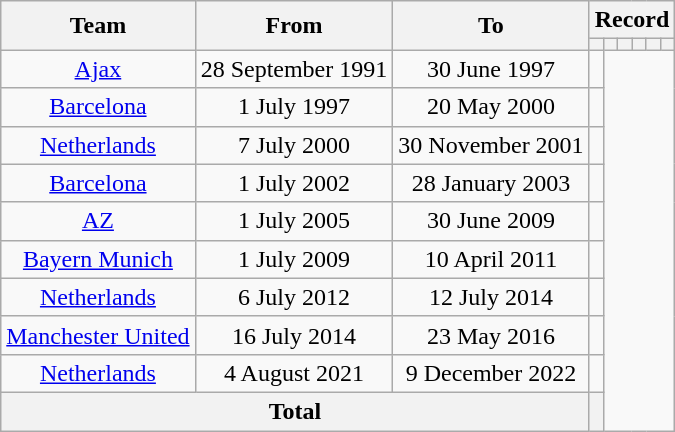<table class="wikitable" style="text-align:center">
<tr>
<th rowspan="2">Team</th>
<th rowspan="2">From</th>
<th rowspan="2">To</th>
<th colspan="6">Record</th>
</tr>
<tr>
<th></th>
<th></th>
<th></th>
<th></th>
<th></th>
<th></th>
</tr>
<tr>
<td><a href='#'>Ajax</a></td>
<td>28 September 1991</td>
<td>30 June 1997<br></td>
<td></td>
</tr>
<tr>
<td><a href='#'>Barcelona</a></td>
<td>1 July 1997</td>
<td>20 May 2000<br></td>
<td></td>
</tr>
<tr>
<td><a href='#'>Netherlands</a></td>
<td>7 July 2000</td>
<td>30 November 2001<br></td>
<td></td>
</tr>
<tr>
<td><a href='#'>Barcelona</a></td>
<td>1 July 2002</td>
<td>28 January 2003<br></td>
<td></td>
</tr>
<tr>
<td><a href='#'>AZ</a></td>
<td>1 July 2005</td>
<td>30 June 2009<br></td>
<td></td>
</tr>
<tr>
<td><a href='#'>Bayern Munich</a></td>
<td>1 July 2009</td>
<td>10 April 2011<br></td>
<td></td>
</tr>
<tr>
<td><a href='#'>Netherlands</a></td>
<td>6 July 2012</td>
<td>12 July 2014<br></td>
<td></td>
</tr>
<tr>
<td><a href='#'>Manchester United</a></td>
<td>16 July 2014</td>
<td>23 May 2016<br></td>
<td></td>
</tr>
<tr>
<td><a href='#'>Netherlands</a></td>
<td>4 August 2021</td>
<td>9 December 2022<br></td>
<td></td>
</tr>
<tr>
<th colspan="3">Total<br></th>
<th></th>
</tr>
</table>
